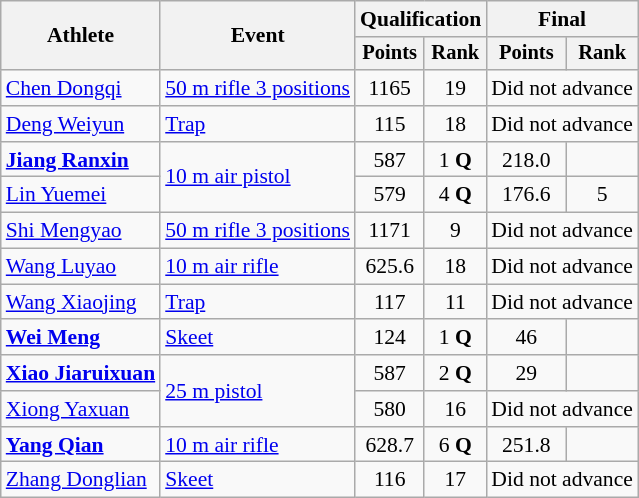<table class="wikitable" style="font-size:90%">
<tr>
<th rowspan="2">Athlete</th>
<th rowspan="2">Event</th>
<th colspan=2>Qualification</th>
<th colspan=2>Final</th>
</tr>
<tr style="font-size:95%">
<th>Points</th>
<th>Rank</th>
<th>Points</th>
<th>Rank</th>
</tr>
<tr align=center>
<td align=left><a href='#'>Chen Dongqi</a></td>
<td align=left><a href='#'>50 m rifle 3 positions</a></td>
<td>1165</td>
<td>19</td>
<td colspan=2>Did not advance</td>
</tr>
<tr align=center>
<td align=left><a href='#'>Deng Weiyun</a></td>
<td align=left><a href='#'>Trap</a></td>
<td>115</td>
<td>18</td>
<td colspan=2>Did not advance</td>
</tr>
<tr align=center>
<td align=left><strong><a href='#'>Jiang Ranxin</a></strong></td>
<td align=left rowspan=2><a href='#'>10 m air pistol</a></td>
<td>587</td>
<td>1 <strong>Q</strong></td>
<td>218.0</td>
<td></td>
</tr>
<tr align=center>
<td align=left><a href='#'>Lin Yuemei</a></td>
<td>579</td>
<td>4 <strong>Q</strong></td>
<td>176.6</td>
<td>5</td>
</tr>
<tr align=center>
<td align=left><a href='#'>Shi Mengyao</a></td>
<td align=left><a href='#'>50 m rifle 3 positions</a></td>
<td>1171</td>
<td>9</td>
<td colspan=2>Did not advance</td>
</tr>
<tr align=center>
<td align=left><a href='#'>Wang Luyao</a></td>
<td align=left><a href='#'>10 m air rifle</a></td>
<td>625.6</td>
<td>18</td>
<td colspan=2>Did not advance</td>
</tr>
<tr align=center>
<td align=left><a href='#'>Wang Xiaojing</a></td>
<td align=left><a href='#'>Trap</a></td>
<td>117</td>
<td>11</td>
<td colspan=2>Did not advance</td>
</tr>
<tr align=center>
<td align=left><strong><a href='#'>Wei Meng</a></strong></td>
<td align=left><a href='#'>Skeet</a></td>
<td>124</td>
<td>1 <strong>Q</strong></td>
<td>46</td>
<td></td>
</tr>
<tr align=center>
<td align=left><strong><a href='#'>Xiao Jiaruixuan</a></strong></td>
<td align=left rowspan=2><a href='#'>25 m pistol</a></td>
<td>587</td>
<td>2 <strong>Q</strong></td>
<td>29</td>
<td></td>
</tr>
<tr align=center>
<td align=left><a href='#'>Xiong Yaxuan</a></td>
<td>580</td>
<td>16</td>
<td colspan=2>Did not advance</td>
</tr>
<tr align=center>
<td align=left><strong><a href='#'>Yang Qian</a></strong></td>
<td align=left><a href='#'>10 m air rifle</a></td>
<td>628.7</td>
<td>6 <strong>Q</strong></td>
<td>251.8</td>
<td></td>
</tr>
<tr align=center>
<td align=left><a href='#'>Zhang Donglian</a></td>
<td align=left><a href='#'>Skeet</a></td>
<td>116</td>
<td>17</td>
<td colspan=2>Did not advance</td>
</tr>
</table>
